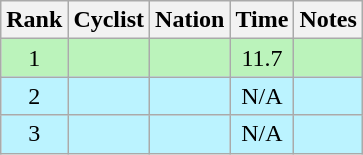<table class="wikitable sortable" style="text-align:center">
<tr>
<th>Rank</th>
<th>Cyclist</th>
<th>Nation</th>
<th>Time</th>
<th>Notes</th>
</tr>
<tr bgcolor=bbf3bb>
<td>1</td>
<td align=left></td>
<td align=left></td>
<td>11.7</td>
<td></td>
</tr>
<tr bgcolor=bbf3ff>
<td>2</td>
<td align=left></td>
<td align=left></td>
<td>N/A</td>
<td></td>
</tr>
<tr bgcolor=bbf3ff>
<td>3</td>
<td align=left></td>
<td align=left></td>
<td>N/A</td>
<td></td>
</tr>
</table>
